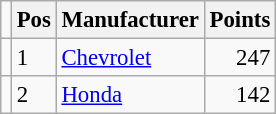<table class="wikitable" style="font-size: 95%;">
<tr>
<td></td>
<th>Pos</th>
<th>Manufacturer</th>
<th>Points</th>
</tr>
<tr>
<td align="left"></td>
<td>1</td>
<td> <a href='#'>Chevrolet</a></td>
<td align="right">247</td>
</tr>
<tr>
<td align="left"></td>
<td>2</td>
<td> <a href='#'>Honda</a></td>
<td align="right">142</td>
</tr>
</table>
